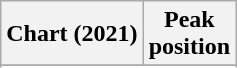<table class="wikitable sortable plainrowheaders" style="text-align:center">
<tr>
<th scope="col">Chart (2021)</th>
<th scope="col">Peak<br>position</th>
</tr>
<tr>
</tr>
<tr>
</tr>
<tr>
</tr>
<tr>
</tr>
<tr>
</tr>
</table>
